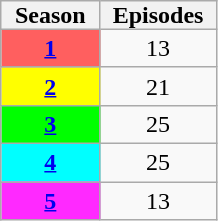<table class="wikitable" style="text-align:center">
<tr>
<th style="padding:0 9px;">Season</th>
<th style="padding:0 8px;">Episodes</th>
</tr>
<tr>
<td bgcolor="FF5F5F"><strong><a href='#'>1</a></strong></td>
<td>13</td>
</tr>
<tr>
<td bgcolor="FFFF00"><strong><a href='#'>2</a></strong></td>
<td>21</td>
</tr>
<tr>
<td bgcolor="00FF00"><strong><a href='#'>3</a></strong></td>
<td>25</td>
</tr>
<tr>
<td bgcolor="00FFFF"><strong><a href='#'>4</a></strong></td>
<td>25</td>
</tr>
<tr>
<td bgcolor="FF29FF"><strong><a href='#'>5</a></strong></td>
<td>13</td>
</tr>
</table>
